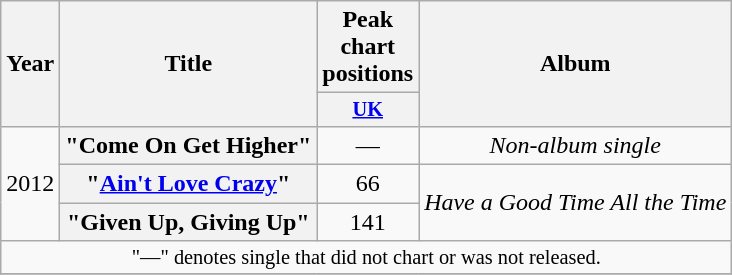<table class="wikitable plainrowheaders" style="text-align:center;">
<tr>
<th scope="col" rowspan="2">Year</th>
<th scope="col" rowspan="2">Title</th>
<th scope="col" colspan="1">Peak chart positions</th>
<th scope="col" rowspan="2">Album</th>
</tr>
<tr>
<th scope="col" style="width:3em;font-size:85%;"><a href='#'>UK</a><br></th>
</tr>
<tr>
<td rowspan="3">2012</td>
<th scope="row">"Come On Get Higher"</th>
<td>—</td>
<td><em>Non-album single</em></td>
</tr>
<tr>
<th scope="row">"<a href='#'>Ain't Love Crazy</a>"</th>
<td>66 </td>
<td rowspan="2"><em>Have a Good Time All the Time</em></td>
</tr>
<tr>
<th scope="row">"Given Up, Giving Up"</th>
<td>141 </td>
</tr>
<tr>
<td colspan="17" style="text-align:center; font-size:85%;">"—" denotes single that did not chart or was not released.</td>
</tr>
<tr>
</tr>
</table>
